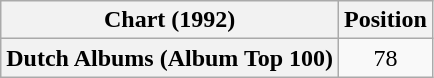<table class="wikitable plainrowheaders" style="text-align:center">
<tr>
<th scope="col">Chart (1992)</th>
<th scope="col">Position</th>
</tr>
<tr>
<th scope="row">Dutch Albums (Album Top 100)</th>
<td>78</td>
</tr>
</table>
